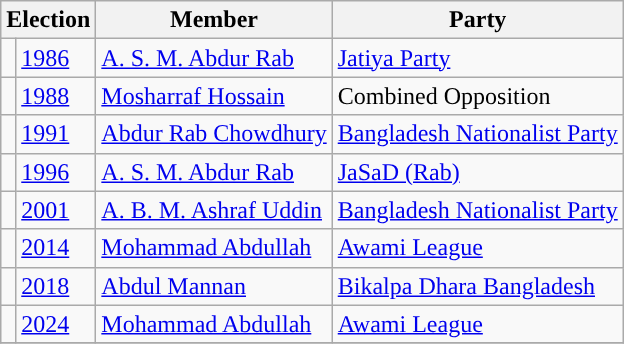<table class="wikitable">
<tr>
<th colspan="2">Election</th>
<th>Member</th>
<th>Party</th>
</tr>
<tr>
<td style="background-color:"></td>
<td><a href='#'>1986</a></td>
<td><a href='#'>A. S. M. Abdur Rab</a></td>
<td><a href='#'>Jatiya Party</a></td>
</tr>
<tr>
<td></td>
<td><a href='#'>1988</a></td>
<td><a href='#'>Mosharraf Hossain</a></td>
<td>Combined Opposition</td>
</tr>
<tr>
<td style="background-color:"></td>
<td><a href='#'>1991</a></td>
<td><a href='#'>Abdur Rab Chowdhury</a></td>
<td><a href='#'>Bangladesh Nationalist Party</a></td>
</tr>
<tr>
<td style="background-color:"></td>
<td><a href='#'>1996</a></td>
<td><a href='#'>A. S. M. Abdur Rab</a></td>
<td><a href='#'>JaSaD (Rab)</a></td>
</tr>
<tr>
<td style="background-color:"></td>
<td><a href='#'>2001</a></td>
<td><a href='#'>A. B. M. Ashraf Uddin</a></td>
<td><a href='#'>Bangladesh Nationalist Party</a></td>
</tr>
<tr>
<td style="background-color:"></td>
<td><a href='#'>2014</a></td>
<td><a href='#'>Mohammad Abdullah</a></td>
<td><a href='#'>Awami League</a></td>
</tr>
<tr>
<td style="background-color:"></td>
<td><a href='#'>2018</a></td>
<td><a href='#'>Abdul Mannan</a></td>
<td><a href='#'>Bikalpa Dhara Bangladesh</a></td>
</tr>
<tr>
<td style="background-color:"></td>
<td><a href='#'>2024</a></td>
<td><a href='#'>Mohammad Abdullah</a></td>
<td><a href='#'>Awami League</a></td>
</tr>
<tr>
</tr>
</table>
